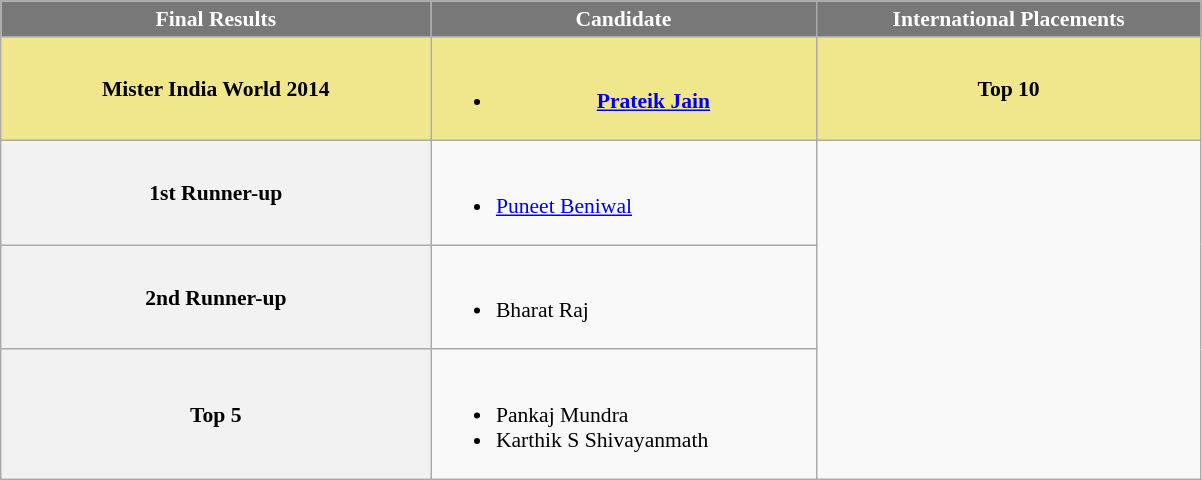<table class="wikitable sortable" style="font-size:90%;">
<tr>
<th style="width:280px;background-color:#787878;color:#FFFFFF;">Final Results</th>
<th style="width:250px;background-color:#787878;color:#FFFFFF;">Candidate</th>
<th style="width:250px;background-color:#787878;color:#FFFFFF;">International Placements</th>
</tr>
<tr style="background:khaki; text-align:center; font-weight: bold">
<td>Mister India World 2014</td>
<td><br><ul><li><strong><a href='#'>Prateik Jain</a></strong></li></ul></td>
<td>Top 10</td>
</tr>
<tr>
<th>1st Runner-up</th>
<td><br><ul><li><a href='#'>Puneet Beniwal</a></li></ul></td>
</tr>
<tr>
<th>2nd Runner-up</th>
<td><br><ul><li>Bharat Raj</li></ul></td>
</tr>
<tr>
<th>Top 5</th>
<td><br><ul><li>Pankaj Mundra</li><li>Karthik S Shivayanmath</li></ul></td>
</tr>
</table>
